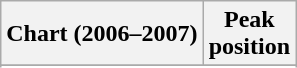<table class="wikitable sortable plainrowheaders" style="text-align:center">
<tr>
<th scope="col">Chart (2006–2007)</th>
<th scope="col">Peak<br>position</th>
</tr>
<tr>
</tr>
<tr>
</tr>
<tr>
</tr>
<tr>
</tr>
</table>
